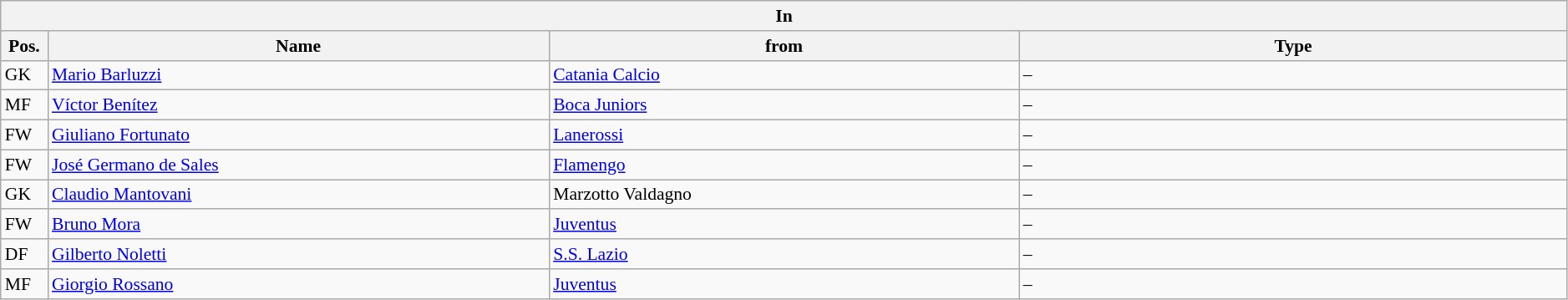<table class="wikitable" style="font-size:90%;width:99%;">
<tr>
<th colspan="4">In</th>
</tr>
<tr>
<th width=3%>Pos.</th>
<th width=32%>Name</th>
<th width=30%>from</th>
<th width=35%>Type</th>
</tr>
<tr>
<td>GK</td>
<td><a href='#'>Mario Barluzzi</a></td>
<td><a href='#'>Catania Calcio</a></td>
<td>–</td>
</tr>
<tr>
<td>MF</td>
<td><a href='#'>Víctor Benítez</a></td>
<td><a href='#'>Boca Juniors</a></td>
<td>–</td>
</tr>
<tr>
<td>FW</td>
<td><a href='#'>Giuliano Fortunato</a></td>
<td><a href='#'>Lanerossi</a></td>
<td>–</td>
</tr>
<tr>
<td>FW</td>
<td><a href='#'>José Germano de Sales</a></td>
<td><a href='#'>Flamengo</a></td>
<td>–</td>
</tr>
<tr>
<td>GK</td>
<td><a href='#'>Claudio Mantovani</a></td>
<td>Marzotto Valdagno</td>
<td>–</td>
</tr>
<tr>
<td>FW</td>
<td><a href='#'>Bruno Mora</a></td>
<td><a href='#'>Juventus</a></td>
<td>–</td>
</tr>
<tr>
<td>DF</td>
<td><a href='#'>Gilberto Noletti</a></td>
<td><a href='#'>S.S. Lazio</a></td>
<td>–</td>
</tr>
<tr>
<td>MF</td>
<td><a href='#'>Giorgio Rossano</a></td>
<td><a href='#'>Juventus</a></td>
<td>–</td>
</tr>
</table>
